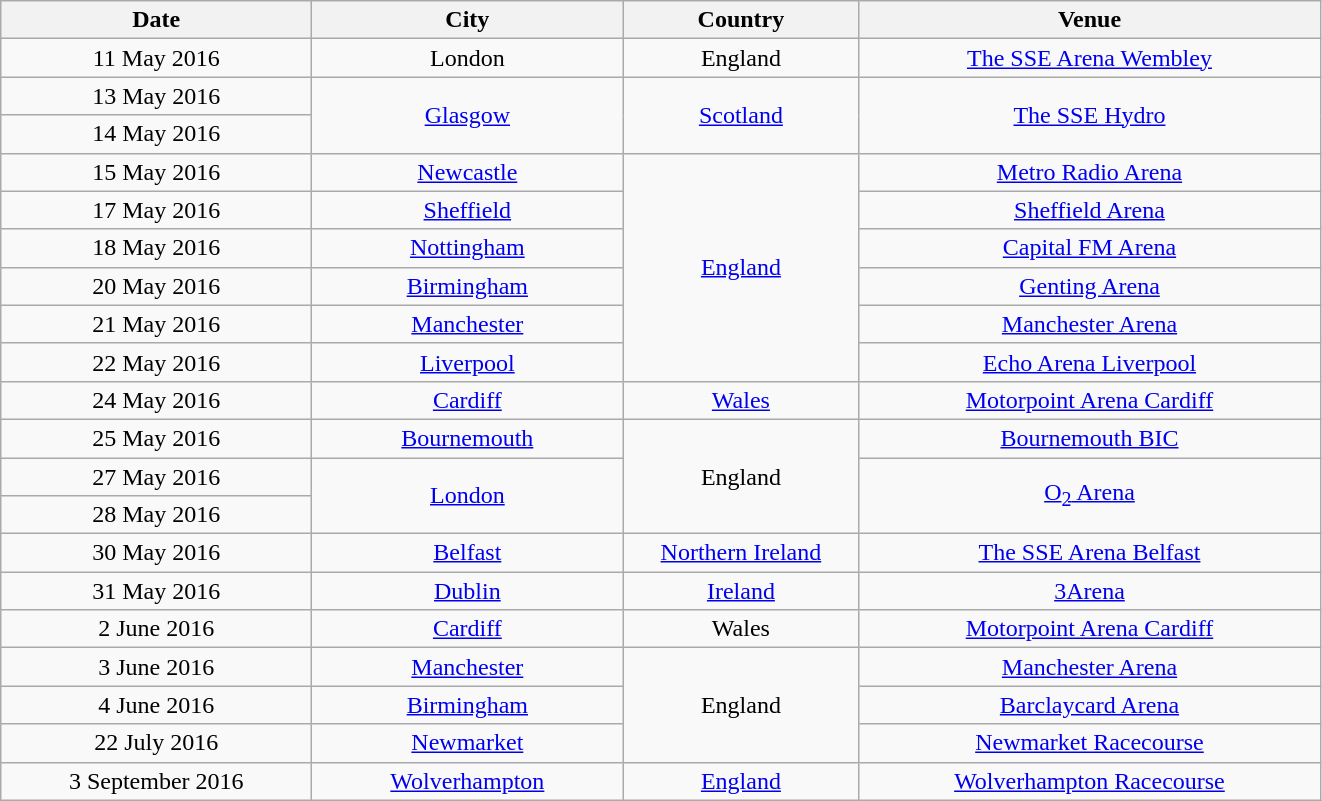<table class="wikitable" style="text-align:center;">
<tr>
<th style="width:200px;">Date</th>
<th style="width:200px;">City</th>
<th style="width:150px;">Country</th>
<th style="width:300px;">Venue</th>
</tr>
<tr>
<td>11 May 2016</td>
<td>London</td>
<td>England</td>
<td><a href='#'>The SSE Arena Wembley</a></td>
</tr>
<tr>
<td>13 May 2016</td>
<td rowspan="2"><a href='#'>Glasgow</a></td>
<td rowspan="2"><a href='#'>Scotland</a></td>
<td rowspan="2"><a href='#'>The SSE Hydro</a></td>
</tr>
<tr>
<td>14 May 2016</td>
</tr>
<tr>
<td>15 May 2016</td>
<td><a href='#'>Newcastle</a></td>
<td rowspan="6"><a href='#'>England</a></td>
<td><a href='#'>Metro Radio Arena</a></td>
</tr>
<tr>
<td>17 May 2016</td>
<td><a href='#'>Sheffield</a></td>
<td><a href='#'>Sheffield Arena</a></td>
</tr>
<tr>
<td>18 May 2016</td>
<td><a href='#'>Nottingham</a></td>
<td><a href='#'>Capital FM Arena</a></td>
</tr>
<tr>
<td>20 May 2016</td>
<td><a href='#'>Birmingham</a></td>
<td><a href='#'>Genting Arena</a></td>
</tr>
<tr>
<td>21 May 2016</td>
<td><a href='#'>Manchester</a></td>
<td><a href='#'>Manchester Arena</a></td>
</tr>
<tr>
<td>22 May 2016</td>
<td><a href='#'>Liverpool</a></td>
<td><a href='#'>Echo Arena Liverpool</a></td>
</tr>
<tr>
<td>24 May 2016</td>
<td><a href='#'>Cardiff</a></td>
<td><a href='#'>Wales</a></td>
<td><a href='#'>Motorpoint Arena Cardiff</a></td>
</tr>
<tr>
<td>25 May 2016</td>
<td><a href='#'>Bournemouth</a></td>
<td rowspan="3">England</td>
<td><a href='#'>Bournemouth BIC</a></td>
</tr>
<tr>
<td>27 May 2016</td>
<td rowspan="2"><a href='#'>London</a></td>
<td rowspan="2"><a href='#'>O<sub>2</sub> Arena</a></td>
</tr>
<tr>
<td>28 May 2016</td>
</tr>
<tr>
<td>30 May 2016</td>
<td><a href='#'>Belfast</a></td>
<td><a href='#'>Northern Ireland</a></td>
<td><a href='#'>The SSE Arena Belfast</a></td>
</tr>
<tr>
<td>31 May 2016</td>
<td><a href='#'>Dublin</a></td>
<td><a href='#'>Ireland</a></td>
<td><a href='#'>3Arena</a></td>
</tr>
<tr>
<td>2 June 2016</td>
<td><a href='#'>Cardiff</a></td>
<td>Wales</td>
<td><a href='#'>Motorpoint Arena Cardiff</a></td>
</tr>
<tr>
<td>3 June 2016</td>
<td><a href='#'>Manchester</a></td>
<td rowspan="3">England</td>
<td><a href='#'>Manchester Arena</a></td>
</tr>
<tr>
<td>4 June 2016</td>
<td><a href='#'>Birmingham</a></td>
<td><a href='#'>Barclaycard Arena</a></td>
</tr>
<tr>
<td>22 July 2016</td>
<td><a href='#'>Newmarket</a></td>
<td><a href='#'>Newmarket Racecourse</a></td>
</tr>
<tr>
<td>3 September 2016</td>
<td><a href='#'>Wolverhampton</a></td>
<td><a href='#'>England</a></td>
<td><a href='#'>Wolverhampton Racecourse</a></td>
</tr>
</table>
